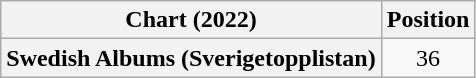<table class="wikitable plainrowheaders" style="text-align:center">
<tr>
<th scope="col">Chart (2022)</th>
<th scope="col">Position</th>
</tr>
<tr>
<th scope="row">Swedish Albums (Sverigetopplistan)</th>
<td>36</td>
</tr>
</table>
